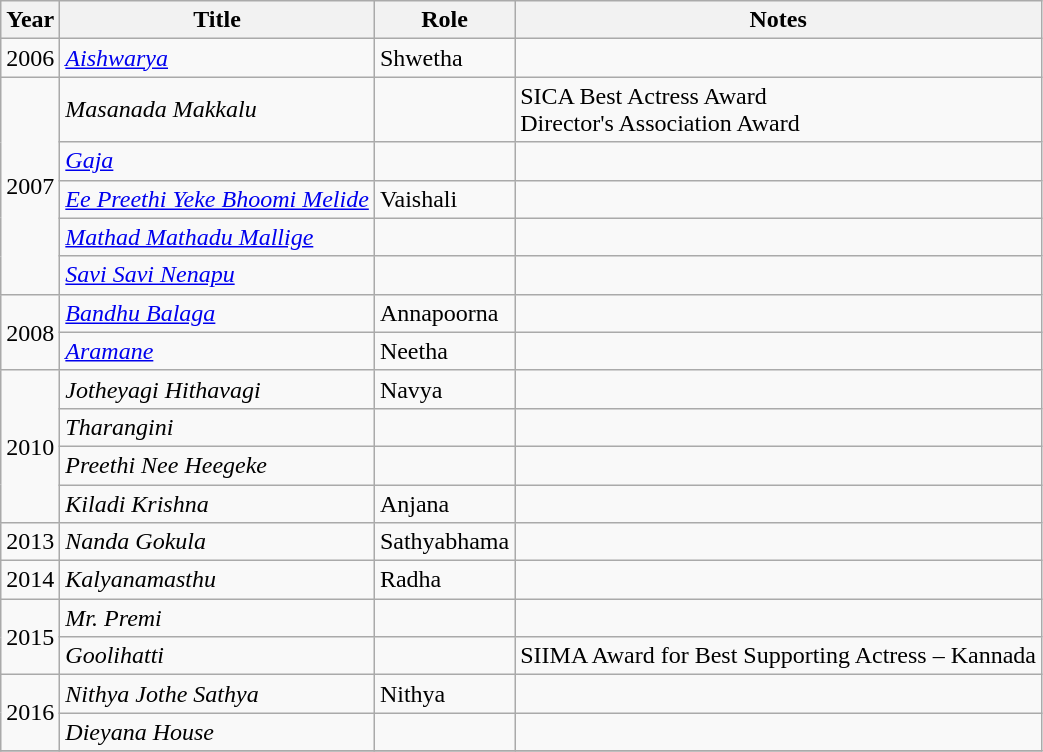<table class="wikitable sortable">
<tr>
<th>Year</th>
<th>Title</th>
<th>Role</th>
<th>Notes</th>
</tr>
<tr>
<td>2006</td>
<td><em><a href='#'>Aishwarya</a></em></td>
<td>Shwetha</td>
<td></td>
</tr>
<tr>
<td rowspan="5">2007</td>
<td><em>Masanada Makkalu</em></td>
<td></td>
<td>SICA Best Actress Award<br>Director's Association Award</td>
</tr>
<tr>
<td><em><a href='#'>Gaja</a></em></td>
<td></td>
<td></td>
</tr>
<tr>
<td><em><a href='#'>Ee Preethi Yeke Bhoomi Melide</a></em></td>
<td>Vaishali</td>
<td></td>
</tr>
<tr>
<td><em><a href='#'>Mathad Mathadu Mallige</a></em></td>
<td></td>
<td></td>
</tr>
<tr>
<td><em><a href='#'>Savi Savi Nenapu</a></em></td>
<td></td>
<td></td>
</tr>
<tr>
<td rowspan="2">2008</td>
<td><em><a href='#'>Bandhu Balaga</a></em></td>
<td>Annapoorna</td>
<td></td>
</tr>
<tr>
<td><em><a href='#'>Aramane</a></em></td>
<td>Neetha</td>
<td></td>
</tr>
<tr>
<td rowspan="4">2010</td>
<td><em>Jotheyagi Hithavagi</em></td>
<td>Navya</td>
<td></td>
</tr>
<tr>
<td><em>Tharangini</em></td>
<td></td>
<td></td>
</tr>
<tr>
<td><em>Preethi Nee Heegeke</em></td>
<td></td>
<td></td>
</tr>
<tr>
<td><em>Kiladi Krishna</em></td>
<td>Anjana</td>
<td></td>
</tr>
<tr>
<td>2013</td>
<td><em>Nanda Gokula</em></td>
<td>Sathyabhama</td>
<td></td>
</tr>
<tr>
<td>2014</td>
<td><em>Kalyanamasthu</em></td>
<td>Radha</td>
<td></td>
</tr>
<tr>
<td rowspan="2">2015</td>
<td><em>Mr. Premi</em></td>
<td></td>
<td></td>
</tr>
<tr>
<td><em>Goolihatti</em></td>
<td></td>
<td>SIIMA Award for Best Supporting Actress – Kannada</td>
</tr>
<tr>
<td rowspan="2">2016</td>
<td><em>Nithya Jothe Sathya</em></td>
<td>Nithya</td>
<td></td>
</tr>
<tr>
<td><em>Dieyana House</em></td>
<td></td>
<td></td>
</tr>
<tr>
</tr>
</table>
